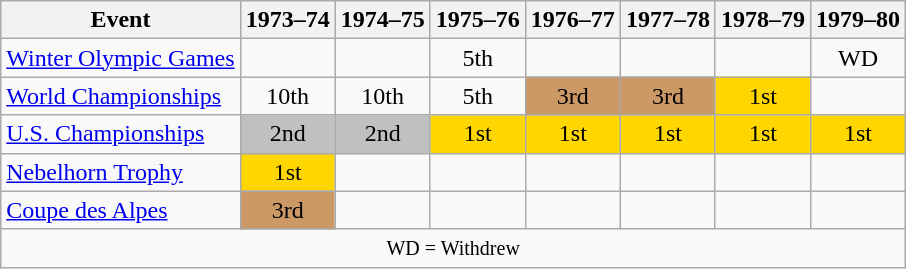<table class="wikitable" style="text-align:center">
<tr>
<th>Event</th>
<th>1973–74</th>
<th>1974–75</th>
<th>1975–76</th>
<th>1976–77</th>
<th>1977–78</th>
<th>1978–79</th>
<th>1979–80</th>
</tr>
<tr>
<td align=left><a href='#'>Winter Olympic Games</a></td>
<td></td>
<td></td>
<td>5th</td>
<td></td>
<td></td>
<td></td>
<td>WD</td>
</tr>
<tr>
<td align=left><a href='#'>World Championships</a></td>
<td>10th</td>
<td>10th</td>
<td>5th</td>
<td bgcolor=cc9966>3rd</td>
<td bgcolor=cc9966>3rd</td>
<td bgcolor=gold>1st</td>
<td></td>
</tr>
<tr>
<td align=left><a href='#'>U.S. Championships</a></td>
<td bgcolor=silver>2nd</td>
<td bgcolor=silver>2nd</td>
<td bgcolor=gold>1st</td>
<td bgcolor=gold>1st</td>
<td bgcolor=gold>1st</td>
<td bgcolor=gold>1st</td>
<td bgcolor=gold>1st</td>
</tr>
<tr>
<td align=left><a href='#'>Nebelhorn Trophy</a></td>
<td bgcolor=gold>1st</td>
<td></td>
<td></td>
<td></td>
<td></td>
<td></td>
<td></td>
</tr>
<tr>
<td align=left><a href='#'>Coupe des Alpes</a></td>
<td bgcolor=cc9966>3rd</td>
<td></td>
<td></td>
<td></td>
<td></td>
<td></td>
<td></td>
</tr>
<tr>
<td colspan=8 align=center><small> WD = Withdrew </small></td>
</tr>
</table>
